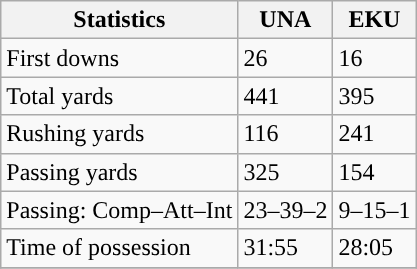<table class="wikitable" style="float: left;">
<tr>
<th>Statistics</th>
<th>UNA</th>
<th>EKU</th>
</tr>
<tr>
<td>First downs</td>
<td>26</td>
<td>16</td>
</tr>
<tr>
<td>Total yards</td>
<td>441</td>
<td>395</td>
</tr>
<tr>
<td>Rushing yards</td>
<td>116</td>
<td>241</td>
</tr>
<tr>
<td>Passing yards</td>
<td>325</td>
<td>154</td>
</tr>
<tr>
<td>Passing: Comp–Att–Int</td>
<td>23–39–2</td>
<td>9–15–1</td>
</tr>
<tr>
<td>Time of possession</td>
<td>31:55</td>
<td>28:05</td>
</tr>
<tr>
</tr>
</table>
